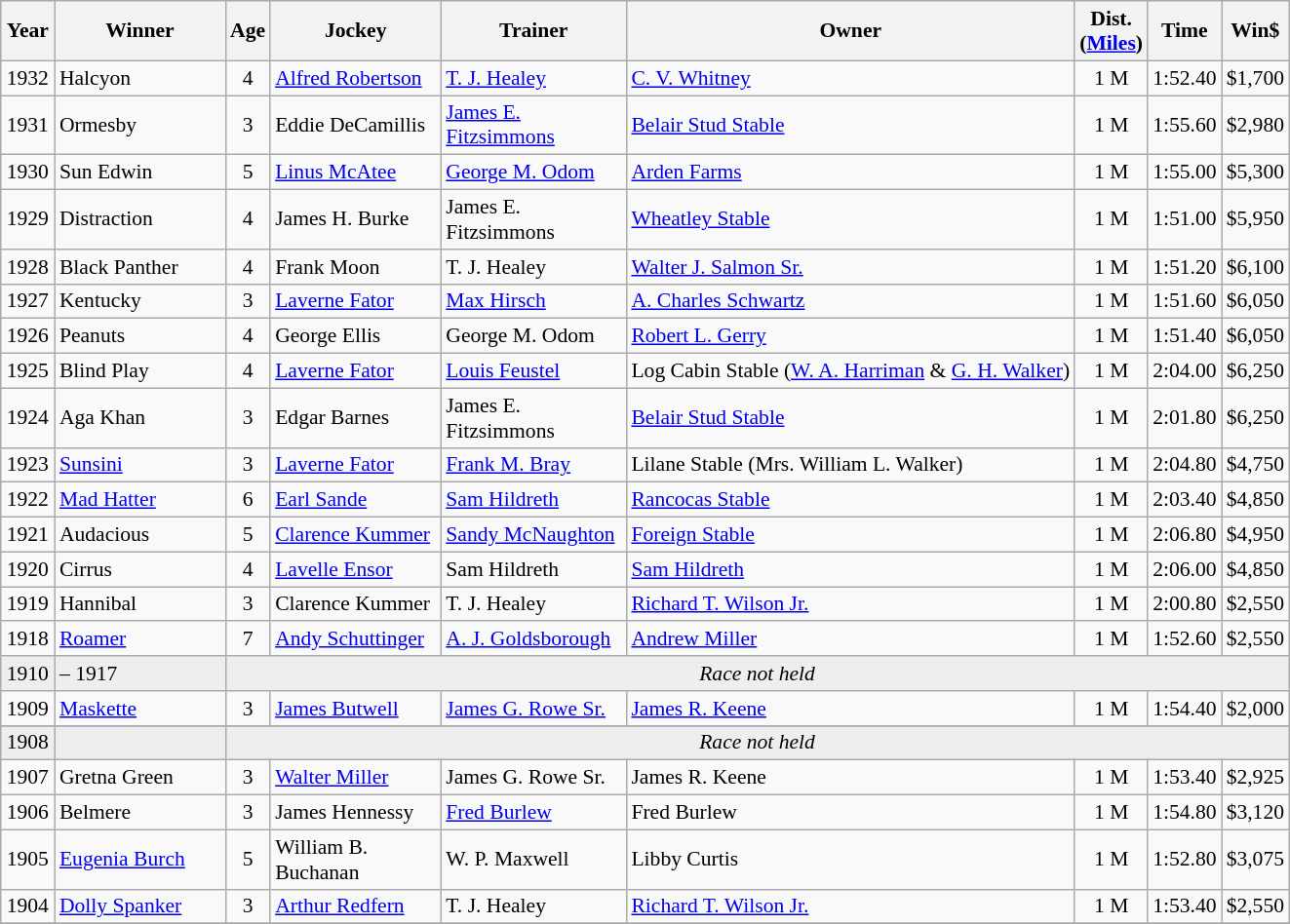<table class="wikitable sortable" style="font-size:90%">
<tr>
<th style="width:30px">Year<br></th>
<th style="width:110px">Winner<br></th>
<th style="width:20px">Age<br></th>
<th style="width:110px">Jockey<br></th>
<th style="width:120px">Trainer<br></th>
<th>Owner<br></th>
<th style="width:25px">Dist.<br> <span>(<a href='#'>Miles</a>)</span></th>
<th style="width:25px">Time<br></th>
<th style="width:25px">Win$</th>
</tr>
<tr>
<td align=center>1932</td>
<td>Halcyon</td>
<td align=center>4</td>
<td><a href='#'>Alfred Robertson</a></td>
<td><a href='#'>T. J. Healey</a></td>
<td><a href='#'>C. V. Whitney</a></td>
<td align=center>1<span> M</span></td>
<td align=center>1:52.40</td>
<td align=center>$1,700</td>
</tr>
<tr>
<td align=center>1931</td>
<td>Ormesby</td>
<td align=center>3</td>
<td>Eddie DeCamillis</td>
<td><a href='#'>James E. Fitzsimmons</a></td>
<td><a href='#'>Belair Stud Stable</a></td>
<td align=center>1<span> M</span></td>
<td align=center>1:55.60</td>
<td align=center>$2,980</td>
</tr>
<tr>
<td align=center>1930</td>
<td>Sun Edwin</td>
<td align=center>5</td>
<td><a href='#'>Linus McAtee</a></td>
<td><a href='#'>George M. Odom</a></td>
<td><a href='#'>Arden Farms</a></td>
<td align=center>1<span> M</span></td>
<td align=center>1:55.00</td>
<td align=center>$5,300</td>
</tr>
<tr>
<td align=center>1929</td>
<td>Distraction</td>
<td align=center>4</td>
<td>James H. Burke</td>
<td>James E. Fitzsimmons</td>
<td><a href='#'>Wheatley Stable</a></td>
<td align=center>1<span> M</span></td>
<td align=center>1:51.00</td>
<td align=center>$5,950</td>
</tr>
<tr>
<td align=center>1928</td>
<td>Black Panther</td>
<td align=center>4</td>
<td>Frank Moon</td>
<td>T. J. Healey</td>
<td><a href='#'>Walter J. Salmon Sr.</a></td>
<td align=center>1<span> M</span></td>
<td align=center>1:51.20</td>
<td align=center>$6,100</td>
</tr>
<tr>
<td align=center>1927</td>
<td>Kentucky</td>
<td align=center>3</td>
<td><a href='#'>Laverne Fator</a></td>
<td><a href='#'>Max Hirsch</a></td>
<td><a href='#'>A. Charles Schwartz</a></td>
<td align=center>1<span> M</span></td>
<td align=center>1:51.60</td>
<td align=center>$6,050</td>
</tr>
<tr>
<td align=center>1926</td>
<td>Peanuts</td>
<td align=center>4</td>
<td>George Ellis</td>
<td>George M. Odom</td>
<td><a href='#'>Robert L. Gerry</a></td>
<td align=center>1<span> M</span></td>
<td align=center>1:51.40</td>
<td align=center>$6,050</td>
</tr>
<tr>
<td align=center>1925</td>
<td>Blind Play</td>
<td align=center>4</td>
<td><a href='#'>Laverne Fator</a></td>
<td><a href='#'>Louis Feustel</a></td>
<td>Log Cabin Stable (<a href='#'>W. A. Harriman</a> & <a href='#'>G. H. Walker</a>)</td>
<td align=center>1<span> M</span></td>
<td align=center>2:04.00</td>
<td align=center>$6,250</td>
</tr>
<tr>
<td align=center>1924</td>
<td>Aga Khan</td>
<td align=center>3</td>
<td>Edgar Barnes</td>
<td>James E. Fitzsimmons</td>
<td><a href='#'>Belair Stud Stable</a></td>
<td align=center>1<span> M</span></td>
<td align=center>2:01.80</td>
<td align=center>$6,250</td>
</tr>
<tr>
<td align=center>1923</td>
<td><a href='#'>Sunsini</a></td>
<td align=center>3</td>
<td><a href='#'>Laverne Fator</a></td>
<td><a href='#'>Frank M. Bray</a></td>
<td>Lilane Stable (Mrs. William L. Walker)</td>
<td align=center>1<span> M</span></td>
<td align=center>2:04.80</td>
<td align=center>$4,750</td>
</tr>
<tr>
<td align=center>1922</td>
<td><a href='#'>Mad Hatter</a></td>
<td align=center>6</td>
<td><a href='#'>Earl Sande</a></td>
<td><a href='#'>Sam Hildreth</a></td>
<td><a href='#'>Rancocas Stable</a></td>
<td align=center>1<span> M</span></td>
<td align=center>2:03.40</td>
<td align=center>$4,850</td>
</tr>
<tr>
<td align=center>1921</td>
<td>Audacious</td>
<td align=center>5</td>
<td><a href='#'>Clarence Kummer</a></td>
<td><a href='#'>Sandy McNaughton</a></td>
<td><a href='#'>Foreign Stable</a></td>
<td align=center>1<span> M</span></td>
<td align=center>2:06.80</td>
<td align=center>$4,950</td>
</tr>
<tr>
<td align=center>1920</td>
<td>Cirrus</td>
<td align=center>4</td>
<td><a href='#'>Lavelle Ensor</a></td>
<td>Sam Hildreth</td>
<td><a href='#'>Sam Hildreth</a></td>
<td align=center>1<span> M</span></td>
<td align=center>2:06.00</td>
<td align=center>$4,850</td>
</tr>
<tr>
<td align=center>1919</td>
<td>Hannibal</td>
<td align=center>3</td>
<td>Clarence Kummer</td>
<td>T. J. Healey</td>
<td><a href='#'>Richard T. Wilson Jr.</a></td>
<td align=center>1<span> M</span></td>
<td align=center>2:00.80</td>
<td align=center>$2,550</td>
</tr>
<tr>
<td align=center>1918</td>
<td><a href='#'>Roamer</a></td>
<td align=center>7</td>
<td><a href='#'>Andy Schuttinger</a></td>
<td><a href='#'>A. J. Goldsborough</a></td>
<td><a href='#'>Andrew Miller</a></td>
<td align=center>1<span> M</span></td>
<td align=center>1:52.60</td>
<td align=center>$2,550</td>
</tr>
<tr bgcolor="#eeeeee">
<td align=center>1910</td>
<td>– 1917</td>
<td align=center  colspan=7><em>Race not held</em></td>
</tr>
<tr>
<td align=center>1909</td>
<td><a href='#'>Maskette</a></td>
<td align=center>3</td>
<td><a href='#'>James Butwell</a></td>
<td><a href='#'>James G. Rowe Sr.</a></td>
<td><a href='#'>James R. Keene</a></td>
<td align=center>1<span> M</span></td>
<td align=center>1:54.40</td>
<td align=center>$2,000</td>
</tr>
<tr>
</tr>
<tr bgcolor="#eeeeee">
<td align=center>1908</td>
<td></td>
<td align=center  colspan=7><em>Race not held</em></td>
</tr>
<tr>
<td align=center>1907</td>
<td>Gretna Green</td>
<td align=center>3</td>
<td><a href='#'>Walter Miller</a></td>
<td>James G. Rowe Sr.</td>
<td>James R. Keene</td>
<td align=center>1<span> M</span></td>
<td align=center>1:53.40</td>
<td align=center>$2,925</td>
</tr>
<tr>
<td align=center>1906</td>
<td>Belmere</td>
<td align=center>3</td>
<td>James Hennessy</td>
<td><a href='#'>Fred Burlew</a></td>
<td>Fred Burlew</td>
<td align=center>1<span> M</span></td>
<td align=center>1:54.80</td>
<td align=center>$3,120</td>
</tr>
<tr>
<td align=center>1905</td>
<td><a href='#'>Eugenia Burch</a></td>
<td align=center>5</td>
<td>William B. Buchanan</td>
<td>W. P. Maxwell</td>
<td>Libby Curtis</td>
<td align=center>1<span> M</span></td>
<td align=center>1:52.80</td>
<td align=center>$3,075</td>
</tr>
<tr>
<td align=center>1904</td>
<td><a href='#'>Dolly Spanker</a></td>
<td align=center>3</td>
<td><a href='#'>Arthur Redfern</a></td>
<td>T. J. Healey</td>
<td><a href='#'>Richard T. Wilson Jr.</a></td>
<td align=center>1<span> M</span></td>
<td align=center>1:53.40</td>
<td align=center>$2,550</td>
</tr>
<tr>
</tr>
</table>
